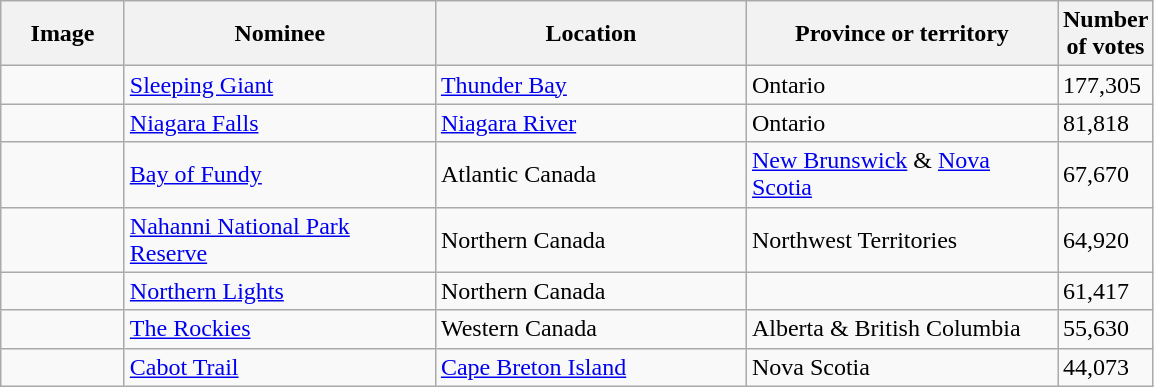<table class="wikitable sortable sticky-header" style=text-align:left;">
<tr>
<th width="75px" class="unsortable"><strong>Image</strong></th>
<th width="200px"><strong>Nominee</strong></th>
<th width="200px"><strong>Location</strong></th>
<th width="200px"><strong>Province or territory</strong></th>
<th width="50px"><strong>Number of votes</strong></th>
</tr>
<tr>
<td></td>
<td><a href='#'>Sleeping Giant</a></td>
<td><a href='#'>Thunder Bay</a></td>
<td>Ontario</td>
<td>177,305</td>
</tr>
<tr>
<td></td>
<td><a href='#'>Niagara Falls</a></td>
<td><a href='#'>Niagara River</a></td>
<td>Ontario</td>
<td>81,818</td>
</tr>
<tr>
<td></td>
<td><a href='#'>Bay of Fundy</a></td>
<td>Atlantic Canada</td>
<td><a href='#'>New Brunswick</a> & <a href='#'>Nova Scotia</a></td>
<td>67,670</td>
</tr>
<tr>
<td></td>
<td><a href='#'>Nahanni National Park Reserve</a></td>
<td>Northern Canada</td>
<td>Northwest Territories</td>
<td>64,920</td>
</tr>
<tr>
<td></td>
<td><a href='#'>Northern Lights</a></td>
<td>Northern Canada</td>
<td></td>
<td>61,417</td>
</tr>
<tr>
<td></td>
<td><a href='#'>The Rockies</a></td>
<td>Western Canada</td>
<td>Alberta & British Columbia</td>
<td>55,630</td>
</tr>
<tr>
<td></td>
<td><a href='#'>Cabot Trail</a></td>
<td><a href='#'>Cape Breton Island</a></td>
<td>Nova Scotia</td>
<td>44,073</td>
</tr>
</table>
